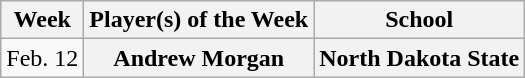<table class="wikitable" style="text-align:center">
<tr>
<th>Week</th>
<th>Player(s) of the Week</th>
<th>School</th>
</tr>
<tr>
<td>Feb. 12</td>
<th style=>Andrew Morgan</th>
<th style=>North Dakota State</th>
</tr>
</table>
